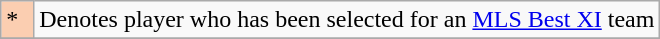<table class="wikitable">
<tr>
<td bgcolor="#FBCEB1" width="5%">*</td>
<td>Denotes player who has been selected for an <a href='#'>MLS Best XI</a> team</td>
</tr>
<tr>
</tr>
</table>
